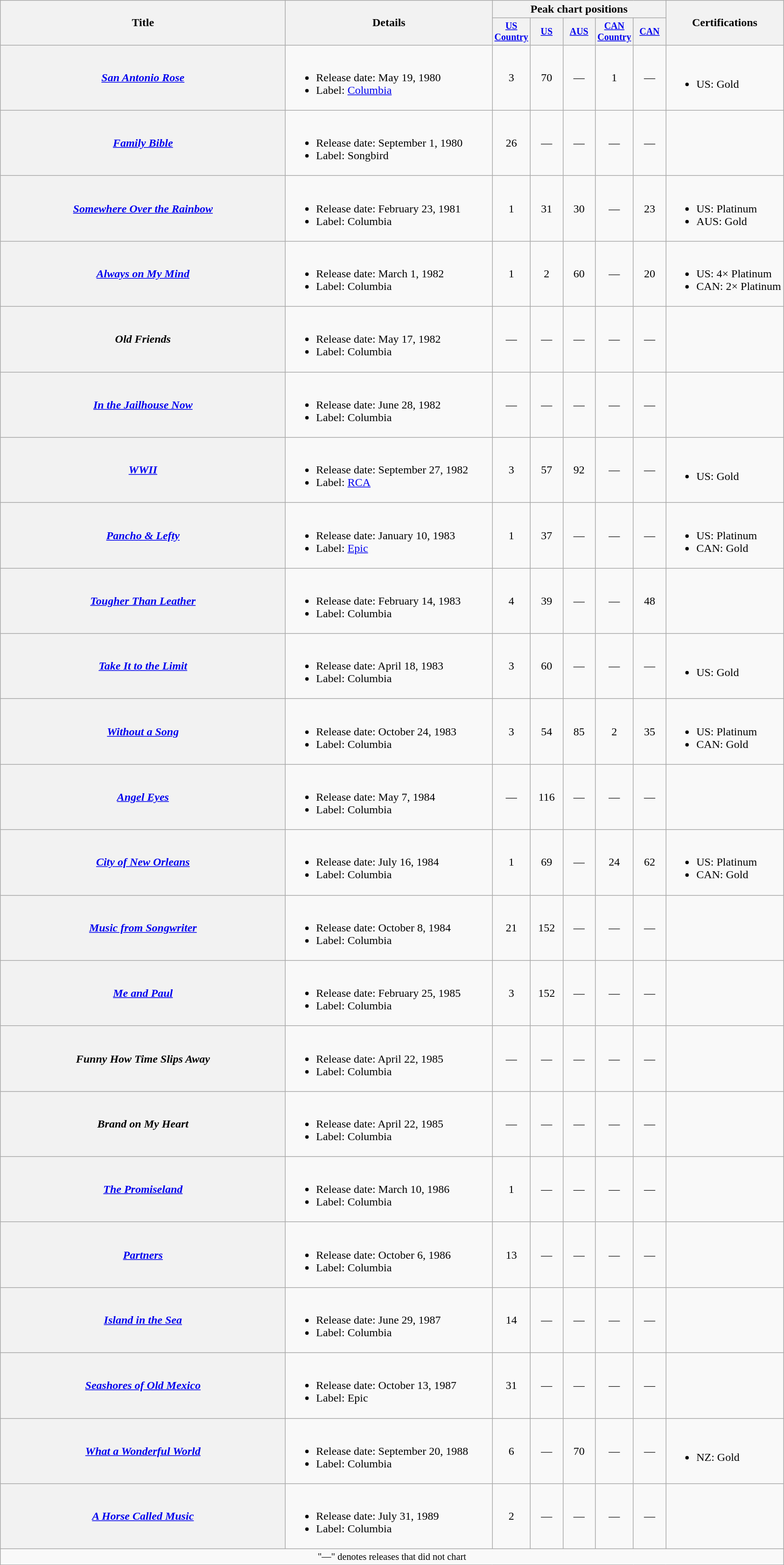<table class="wikitable plainrowheaders" style="text-align:center;">
<tr>
<th rowspan="2" style="width:25em;">Title</th>
<th rowspan="2" style="width:18em;">Details</th>
<th colspan="5">Peak chart positions</th>
<th rowspan="2">Certifications</th>
</tr>
<tr style="font-size:smaller;">
<th width="40"><a href='#'>US Country</a></th>
<th width="40"><a href='#'>US</a></th>
<th width="40"><a href='#'>AUS</a><br></th>
<th width="40"><a href='#'>CAN Country</a></th>
<th width="40"><a href='#'>CAN</a></th>
</tr>
<tr>
<th scope="row"><em><a href='#'>San Antonio Rose</a></em><br></th>
<td align="left"><br><ul><li>Release date: May 19, 1980</li><li>Label: <a href='#'>Columbia</a></li></ul></td>
<td>3</td>
<td>70</td>
<td>—</td>
<td>1</td>
<td>—</td>
<td align="left"><br><ul><li>US: Gold</li></ul></td>
</tr>
<tr>
<th scope="row"><em><a href='#'>Family Bible</a></em></th>
<td align="left"><br><ul><li>Release date: September 1, 1980</li><li>Label: Songbird</li></ul></td>
<td>26</td>
<td>—</td>
<td>—</td>
<td>—</td>
<td>—</td>
<td></td>
</tr>
<tr>
<th scope="row"><em><a href='#'>Somewhere Over the Rainbow</a></em></th>
<td align="left"><br><ul><li>Release date: February 23, 1981</li><li>Label: Columbia</li></ul></td>
<td>1</td>
<td>31</td>
<td>30</td>
<td>—</td>
<td>23</td>
<td align="left"><br><ul><li>US: Platinum</li><li>AUS: Gold</li></ul></td>
</tr>
<tr>
<th scope="row"><em><a href='#'>Always on My Mind</a></em></th>
<td align="left"><br><ul><li>Release date: March 1, 1982</li><li>Label: Columbia</li></ul></td>
<td>1</td>
<td>2</td>
<td>60</td>
<td>—</td>
<td>20</td>
<td align="left"><br><ul><li>US: 4× Platinum</li><li>CAN: 2× Platinum</li></ul></td>
</tr>
<tr>
<th scope="row"><em>Old Friends</em><br></th>
<td align="left"><br><ul><li>Release date: May 17, 1982</li><li>Label: Columbia</li></ul></td>
<td>—</td>
<td>—</td>
<td>—</td>
<td>—</td>
<td>—</td>
<td></td>
</tr>
<tr>
<th scope="row"><em><a href='#'>In the Jailhouse Now</a></em><br></th>
<td align="left"><br><ul><li>Release date: June 28, 1982</li><li>Label: Columbia</li></ul></td>
<td>—</td>
<td>—</td>
<td>—</td>
<td>—</td>
<td>—</td>
<td></td>
</tr>
<tr>
<th scope="row"><em><a href='#'>WWII</a></em><br></th>
<td align="left"><br><ul><li>Release date: September 27, 1982</li><li>Label: <a href='#'>RCA</a></li></ul></td>
<td>3</td>
<td>57</td>
<td>92</td>
<td>—</td>
<td>—</td>
<td align="left"><br><ul><li>US: Gold</li></ul></td>
</tr>
<tr>
<th scope="row"><em><a href='#'>Pancho & Lefty</a></em><br></th>
<td align="left"><br><ul><li>Release date: January 10, 1983</li><li>Label: <a href='#'>Epic</a></li></ul></td>
<td>1</td>
<td>37</td>
<td>—</td>
<td>—</td>
<td>—</td>
<td align="left"><br><ul><li>US: Platinum</li><li>CAN: Gold</li></ul></td>
</tr>
<tr>
<th scope="row"><em><a href='#'>Tougher Than Leather</a></em></th>
<td align="left"><br><ul><li>Release date: February 14, 1983</li><li>Label: Columbia</li></ul></td>
<td>4</td>
<td>39</td>
<td>—</td>
<td>—</td>
<td>48</td>
<td></td>
</tr>
<tr>
<th scope="row"><em><a href='#'>Take It to the Limit</a></em><br></th>
<td align="left"><br><ul><li>Release date: April 18, 1983</li><li>Label: Columbia</li></ul></td>
<td>3</td>
<td>60</td>
<td>—</td>
<td>—</td>
<td>—</td>
<td align="left"><br><ul><li>US: Gold</li></ul></td>
</tr>
<tr>
<th scope="row"><em><a href='#'>Without a Song</a></em></th>
<td align="left"><br><ul><li>Release date: October 24, 1983</li><li>Label: Columbia</li></ul></td>
<td>3</td>
<td>54</td>
<td>85</td>
<td>2</td>
<td>35</td>
<td align="left"><br><ul><li>US: Platinum</li><li>CAN: Gold</li></ul></td>
</tr>
<tr>
<th scope="row"><em><a href='#'>Angel Eyes</a></em></th>
<td align="left"><br><ul><li>Release date: May 7, 1984</li><li>Label: Columbia</li></ul></td>
<td>—</td>
<td>116</td>
<td>—</td>
<td>—</td>
<td>—</td>
<td></td>
</tr>
<tr>
<th scope="row"><em><a href='#'>City of New Orleans</a></em></th>
<td align="left"><br><ul><li>Release date: July 16, 1984</li><li>Label: Columbia</li></ul></td>
<td>1</td>
<td>69</td>
<td>—</td>
<td>24</td>
<td>62</td>
<td align="left"><br><ul><li>US: Platinum</li><li>CAN: Gold</li></ul></td>
</tr>
<tr>
<th scope="row"><em><a href='#'>Music from Songwriter</a></em><br></th>
<td align="left"><br><ul><li>Release date: October 8, 1984</li><li>Label: Columbia</li></ul></td>
<td>21</td>
<td>152</td>
<td>—</td>
<td>—</td>
<td>—</td>
<td></td>
</tr>
<tr>
<th scope="row"><em><a href='#'>Me and Paul</a></em></th>
<td align="left"><br><ul><li>Release date: February 25, 1985</li><li>Label: Columbia</li></ul></td>
<td>3</td>
<td>152</td>
<td>—</td>
<td>—</td>
<td>—</td>
<td></td>
</tr>
<tr>
<th scope="row"><em>Funny How Time Slips Away</em><br></th>
<td align="left"><br><ul><li>Release date: April 22, 1985</li><li>Label: Columbia</li></ul></td>
<td>—</td>
<td>—</td>
<td>—</td>
<td>—</td>
<td>—</td>
<td></td>
</tr>
<tr>
<th scope="row"><em>Brand on My Heart</em><br></th>
<td align="left"><br><ul><li>Release date: April 22, 1985</li><li>Label: Columbia</li></ul></td>
<td>—</td>
<td>—</td>
<td>—</td>
<td>—</td>
<td>—</td>
<td></td>
</tr>
<tr>
<th scope="row"><em><a href='#'>The Promiseland</a></em></th>
<td align="left"><br><ul><li>Release date: March 10, 1986</li><li>Label: Columbia</li></ul></td>
<td>1</td>
<td>—</td>
<td>—</td>
<td>—</td>
<td>—</td>
<td></td>
</tr>
<tr>
<th scope="row"><em><a href='#'>Partners</a></em></th>
<td align="left"><br><ul><li>Release date: October 6, 1986</li><li>Label: Columbia</li></ul></td>
<td>13</td>
<td>—</td>
<td>—</td>
<td>—</td>
<td>—</td>
<td></td>
</tr>
<tr>
<th scope="row"><em><a href='#'>Island in the Sea</a></em></th>
<td align="left"><br><ul><li>Release date: June 29, 1987</li><li>Label: Columbia</li></ul></td>
<td>14</td>
<td>—</td>
<td>—</td>
<td>—</td>
<td>—</td>
<td></td>
</tr>
<tr>
<th scope="row"><em><a href='#'>Seashores of Old Mexico</a></em><br></th>
<td align="left"><br><ul><li>Release date: October 13, 1987</li><li>Label: Epic</li></ul></td>
<td>31</td>
<td>—</td>
<td>—</td>
<td>—</td>
<td>—</td>
<td></td>
</tr>
<tr>
<th scope="row"><em><a href='#'>What a Wonderful World</a></em></th>
<td align="left"><br><ul><li>Release date: September 20, 1988</li><li>Label: Columbia</li></ul></td>
<td>6</td>
<td>—</td>
<td>70</td>
<td>—</td>
<td>—</td>
<td align="left"><br><ul><li>NZ: Gold</li></ul></td>
</tr>
<tr>
<th scope="row"><em><a href='#'>A Horse Called Music</a></em></th>
<td align="left"><br><ul><li>Release date: July 31, 1989</li><li>Label: Columbia</li></ul></td>
<td>2</td>
<td>—</td>
<td>—</td>
<td>—</td>
<td>—</td>
<td></td>
</tr>
<tr>
<td colspan="8" style="font-size:85%">"—" denotes releases that did not chart</td>
</tr>
</table>
